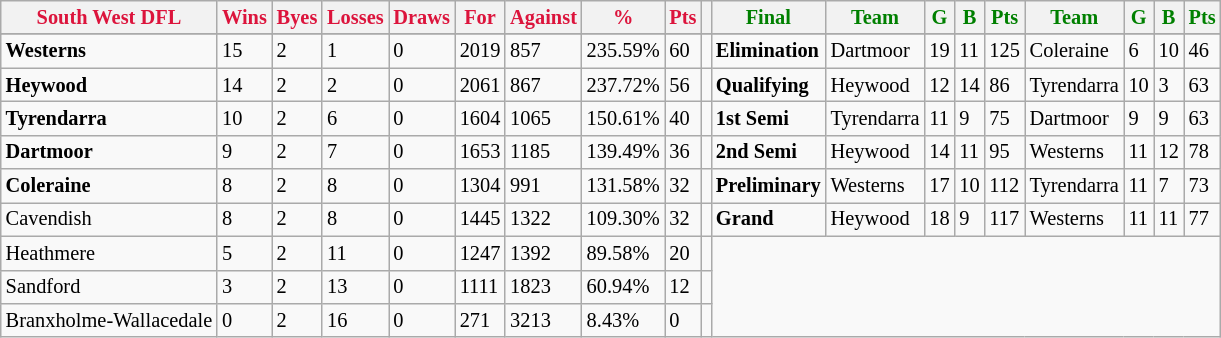<table style="font-size: 85%; text-align: left;" class="wikitable">
<tr>
<th style="color:crimson">South West DFL</th>
<th style="color:crimson">Wins</th>
<th style="color:crimson">Byes</th>
<th style="color:crimson">Losses</th>
<th style="color:crimson">Draws</th>
<th style="color:crimson">For</th>
<th style="color:crimson">Against</th>
<th style="color:crimson">%</th>
<th style="color:crimson">Pts</th>
<th></th>
<th style="color:green">Final</th>
<th style="color:green">Team</th>
<th style="color:green">G</th>
<th style="color:green">B</th>
<th style="color:green">Pts</th>
<th style="color:green">Team</th>
<th style="color:green">G</th>
<th style="color:green">B</th>
<th style="color:green">Pts</th>
</tr>
<tr>
</tr>
<tr>
</tr>
<tr>
<td><strong>	Westerns	</strong></td>
<td>15</td>
<td>2</td>
<td>1</td>
<td>0</td>
<td>2019</td>
<td>857</td>
<td>235.59%</td>
<td>60</td>
<td></td>
<td><strong>Elimination</strong></td>
<td>Dartmoor</td>
<td>19</td>
<td>11</td>
<td>125</td>
<td>Coleraine</td>
<td>6</td>
<td>10</td>
<td>46</td>
</tr>
<tr>
<td><strong>	Heywood	</strong></td>
<td>14</td>
<td>2</td>
<td>2</td>
<td>0</td>
<td>2061</td>
<td>867</td>
<td>237.72%</td>
<td>56</td>
<td></td>
<td><strong>Qualifying</strong></td>
<td>Heywood</td>
<td>12</td>
<td>14</td>
<td>86</td>
<td>Tyrendarra</td>
<td>10</td>
<td>3</td>
<td>63</td>
</tr>
<tr>
<td><strong>	Tyrendarra	</strong></td>
<td>10</td>
<td>2</td>
<td>6</td>
<td>0</td>
<td>1604</td>
<td>1065</td>
<td>150.61%</td>
<td>40</td>
<td></td>
<td><strong>1st Semi</strong></td>
<td>Tyrendarra</td>
<td>11</td>
<td>9</td>
<td>75</td>
<td>Dartmoor</td>
<td>9</td>
<td>9</td>
<td>63</td>
</tr>
<tr>
<td><strong>	Dartmoor	</strong></td>
<td>9</td>
<td>2</td>
<td>7</td>
<td>0</td>
<td>1653</td>
<td>1185</td>
<td>139.49%</td>
<td>36</td>
<td></td>
<td><strong>2nd Semi</strong></td>
<td>Heywood</td>
<td>14</td>
<td>11</td>
<td>95</td>
<td>Westerns</td>
<td>11</td>
<td>12</td>
<td>78</td>
</tr>
<tr>
<td><strong>	Coleraine	</strong></td>
<td>8</td>
<td>2</td>
<td>8</td>
<td>0</td>
<td>1304</td>
<td>991</td>
<td>131.58%</td>
<td>32</td>
<td></td>
<td><strong>Preliminary</strong></td>
<td>Westerns</td>
<td>17</td>
<td>10</td>
<td>112</td>
<td>Tyrendarra</td>
<td>11</td>
<td>7</td>
<td>73</td>
</tr>
<tr>
<td>Cavendish</td>
<td>8</td>
<td>2</td>
<td>8</td>
<td>0</td>
<td>1445</td>
<td>1322</td>
<td>109.30%</td>
<td>32</td>
<td></td>
<td><strong>Grand</strong></td>
<td>Heywood</td>
<td>18</td>
<td>9</td>
<td>117</td>
<td>Westerns</td>
<td>11</td>
<td>11</td>
<td>77</td>
</tr>
<tr>
<td>Heathmere</td>
<td>5</td>
<td>2</td>
<td>11</td>
<td>0</td>
<td>1247</td>
<td>1392</td>
<td>89.58%</td>
<td>20</td>
<td></td>
</tr>
<tr>
<td>Sandford</td>
<td>3</td>
<td>2</td>
<td>13</td>
<td>0</td>
<td>1111</td>
<td>1823</td>
<td>60.94%</td>
<td>12</td>
<td></td>
</tr>
<tr>
<td>Branxholme-Wallacedale</td>
<td>0</td>
<td>2</td>
<td>16</td>
<td>0</td>
<td>271</td>
<td>3213</td>
<td>8.43%</td>
<td>0</td>
<td></td>
</tr>
</table>
